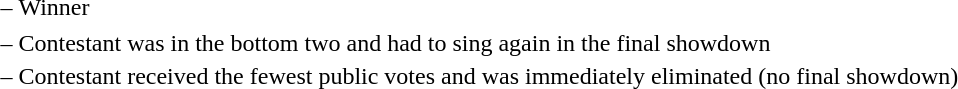<table>
<tr>
<td> –</td>
<td>Winner</td>
</tr>
<tr>
</tr>
<tr>
<td> –</td>
<td>Contestant was in the bottom two and had to sing again in the final showdown<br></td>
</tr>
<tr>
<td> –</td>
<td>Contestant received the fewest public votes and was immediately eliminated (no final showdown)</td>
</tr>
<tr>
</tr>
</table>
